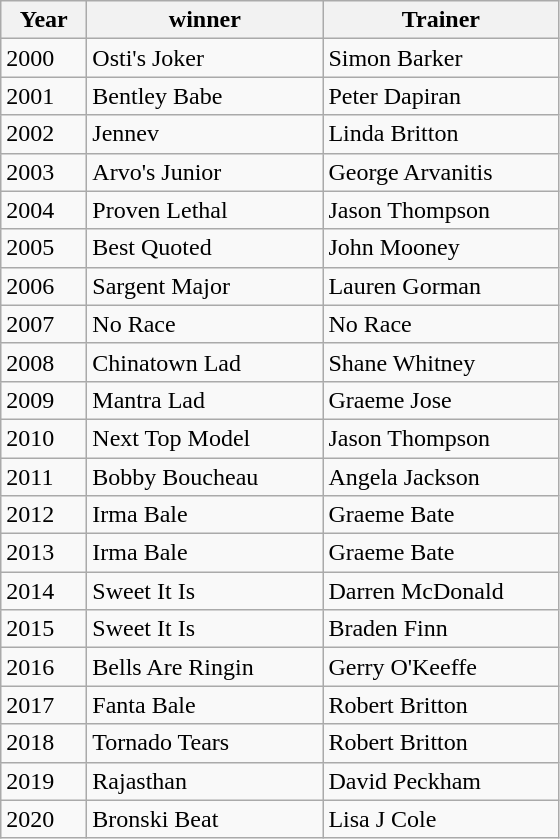<table class="wikitable collapsible collapsed">
<tr>
<th width=50>Year</th>
<th width=150>winner</th>
<th width=150>Trainer</th>
</tr>
<tr>
<td>2000</td>
<td>Osti's Joker</td>
<td>Simon Barker</td>
</tr>
<tr>
<td>2001</td>
<td>Bentley Babe</td>
<td>Peter Dapiran</td>
</tr>
<tr>
<td>2002</td>
<td>Jennev</td>
<td>Linda Britton</td>
</tr>
<tr>
<td>2003</td>
<td>Arvo's Junior</td>
<td>George Arvanitis</td>
</tr>
<tr>
<td>2004</td>
<td>Proven Lethal</td>
<td>Jason Thompson</td>
</tr>
<tr>
<td>2005</td>
<td>Best Quoted</td>
<td>John Mooney</td>
</tr>
<tr>
<td>2006</td>
<td>Sargent Major</td>
<td>Lauren Gorman</td>
</tr>
<tr>
<td>2007</td>
<td>No Race</td>
<td>No Race</td>
</tr>
<tr>
<td>2008</td>
<td>Chinatown Lad</td>
<td>Shane Whitney</td>
</tr>
<tr>
<td>2009</td>
<td>Mantra Lad</td>
<td>Graeme Jose</td>
</tr>
<tr>
<td>2010</td>
<td>Next Top Model</td>
<td>Jason Thompson</td>
</tr>
<tr>
<td>2011</td>
<td>Bobby Boucheau</td>
<td>Angela Jackson</td>
</tr>
<tr>
<td>2012</td>
<td>Irma Bale</td>
<td>Graeme Bate</td>
</tr>
<tr>
<td>2013</td>
<td>Irma Bale</td>
<td>Graeme Bate</td>
</tr>
<tr>
<td>2014</td>
<td>Sweet It Is</td>
<td>Darren McDonald</td>
</tr>
<tr>
<td>2015</td>
<td>Sweet It Is</td>
<td>Braden Finn</td>
</tr>
<tr>
<td>2016</td>
<td>Bells Are Ringin</td>
<td>Gerry O'Keeffe</td>
</tr>
<tr>
<td>2017</td>
<td>Fanta Bale</td>
<td>Robert Britton</td>
</tr>
<tr>
<td>2018</td>
<td>Tornado Tears</td>
<td>Robert Britton</td>
</tr>
<tr>
<td>2019</td>
<td>Rajasthan</td>
<td>David Peckham</td>
</tr>
<tr>
<td>2020</td>
<td>Bronski Beat</td>
<td>Lisa J Cole</td>
</tr>
</table>
